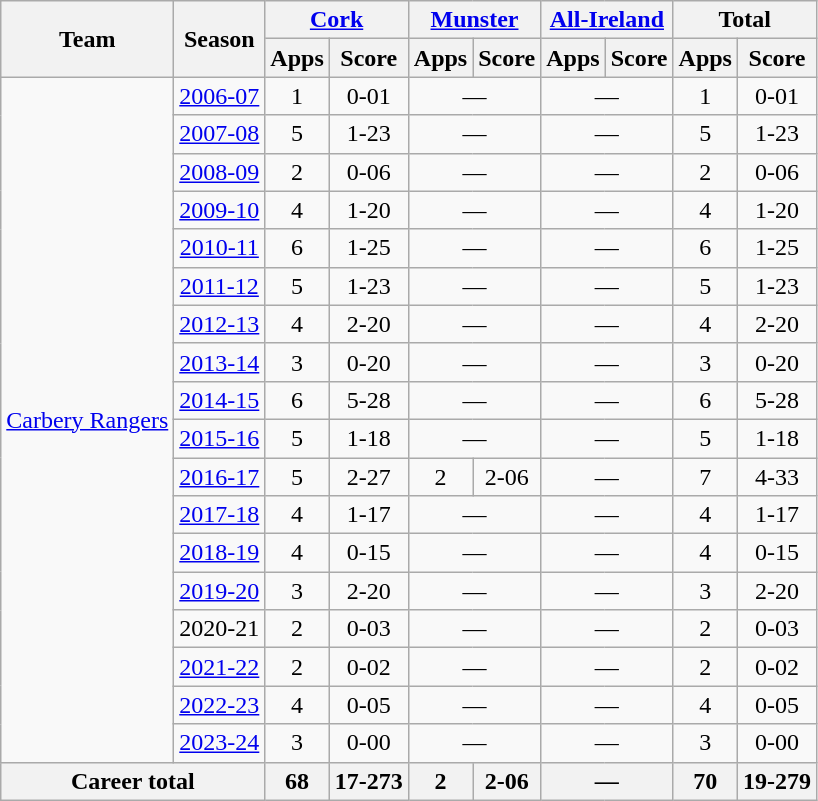<table class="wikitable" style="text-align:center">
<tr>
<th rowspan="2">Team</th>
<th rowspan="2">Season</th>
<th colspan="2"><a href='#'>Cork</a></th>
<th colspan="2"><a href='#'>Munster</a></th>
<th colspan="2"><a href='#'>All-Ireland</a></th>
<th colspan="2">Total</th>
</tr>
<tr>
<th>Apps</th>
<th>Score</th>
<th>Apps</th>
<th>Score</th>
<th>Apps</th>
<th>Score</th>
<th>Apps</th>
<th>Score</th>
</tr>
<tr>
<td rowspan="18"><a href='#'>Carbery Rangers</a></td>
<td><a href='#'>2006-07</a></td>
<td>1</td>
<td>0-01</td>
<td colspan=2>—</td>
<td colspan=2>—</td>
<td>1</td>
<td>0-01</td>
</tr>
<tr>
<td><a href='#'>2007-08</a></td>
<td>5</td>
<td>1-23</td>
<td colspan=2>—</td>
<td colspan=2>—</td>
<td>5</td>
<td>1-23</td>
</tr>
<tr>
<td><a href='#'>2008-09</a></td>
<td>2</td>
<td>0-06</td>
<td colspan=2>—</td>
<td colspan=2>—</td>
<td>2</td>
<td>0-06</td>
</tr>
<tr>
<td><a href='#'>2009-10</a></td>
<td>4</td>
<td>1-20</td>
<td colspan=2>—</td>
<td colspan=2>—</td>
<td>4</td>
<td>1-20</td>
</tr>
<tr>
<td><a href='#'>2010-11</a></td>
<td>6</td>
<td>1-25</td>
<td colspan=2>—</td>
<td colspan=2>—</td>
<td>6</td>
<td>1-25</td>
</tr>
<tr>
<td><a href='#'>2011-12</a></td>
<td>5</td>
<td>1-23</td>
<td colspan=2>—</td>
<td colspan=2>—</td>
<td>5</td>
<td>1-23</td>
</tr>
<tr>
<td><a href='#'>2012-13</a></td>
<td>4</td>
<td>2-20</td>
<td colspan=2>—</td>
<td colspan=2>—</td>
<td>4</td>
<td>2-20</td>
</tr>
<tr>
<td><a href='#'>2013-14</a></td>
<td>3</td>
<td>0-20</td>
<td colspan=2>—</td>
<td colspan=2>—</td>
<td>3</td>
<td>0-20</td>
</tr>
<tr>
<td><a href='#'>2014-15</a></td>
<td>6</td>
<td>5-28</td>
<td colspan=2>—</td>
<td colspan=2>—</td>
<td>6</td>
<td>5-28</td>
</tr>
<tr>
<td><a href='#'>2015-16</a></td>
<td>5</td>
<td>1-18</td>
<td colspan=2>—</td>
<td colspan=2>—</td>
<td>5</td>
<td>1-18</td>
</tr>
<tr>
<td><a href='#'>2016-17</a></td>
<td>5</td>
<td>2-27</td>
<td>2</td>
<td>2-06</td>
<td colspan=2>—</td>
<td>7</td>
<td>4-33</td>
</tr>
<tr>
<td><a href='#'>2017-18</a></td>
<td>4</td>
<td>1-17</td>
<td colspan=2>—</td>
<td colspan=2>—</td>
<td>4</td>
<td>1-17</td>
</tr>
<tr>
<td><a href='#'>2018-19</a></td>
<td>4</td>
<td>0-15</td>
<td colspan=2>—</td>
<td colspan=2>—</td>
<td>4</td>
<td>0-15</td>
</tr>
<tr>
<td><a href='#'>2019-20</a></td>
<td>3</td>
<td>2-20</td>
<td colspan=2>—</td>
<td colspan=2>—</td>
<td>3</td>
<td>2-20</td>
</tr>
<tr>
<td>2020-21</td>
<td>2</td>
<td>0-03</td>
<td colspan=2>—</td>
<td colspan=2>—</td>
<td>2</td>
<td>0-03</td>
</tr>
<tr>
<td><a href='#'>2021-22</a></td>
<td>2</td>
<td>0-02</td>
<td colspan=2>—</td>
<td colspan=2>—</td>
<td>2</td>
<td>0-02</td>
</tr>
<tr>
<td><a href='#'>2022-23</a></td>
<td>4</td>
<td>0-05</td>
<td colspan=2>—</td>
<td colspan=2>—</td>
<td>4</td>
<td>0-05</td>
</tr>
<tr>
<td><a href='#'>2023-24</a></td>
<td>3</td>
<td>0-00</td>
<td colspan=2>—</td>
<td colspan=2>—</td>
<td>3</td>
<td>0-00</td>
</tr>
<tr>
<th colspan="2">Career total</th>
<th>68</th>
<th>17-273</th>
<th>2</th>
<th>2-06</th>
<th colspan=2>—</th>
<th>70</th>
<th>19-279</th>
</tr>
</table>
